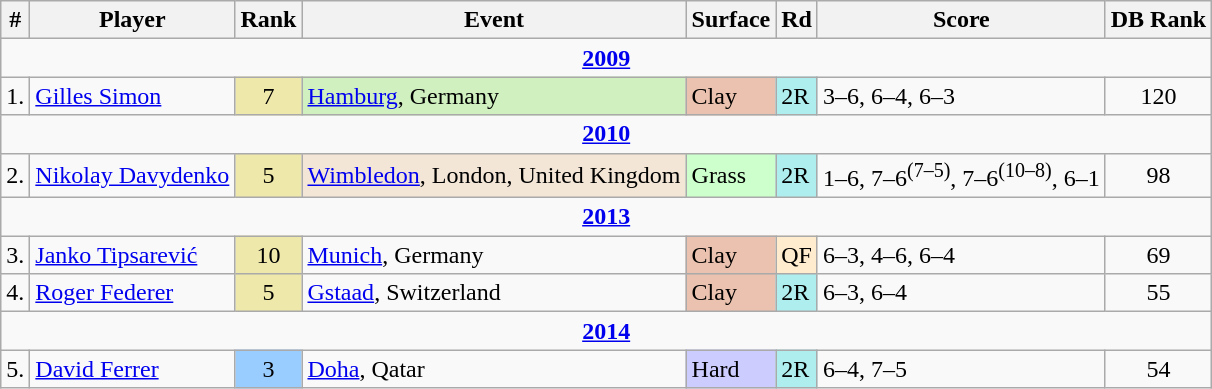<table class="wikitable sortable">
<tr>
<th>#</th>
<th>Player</th>
<th>Rank</th>
<th>Event</th>
<th>Surface</th>
<th>Rd</th>
<th class="unsortable">Score</th>
<th>DB Rank</th>
</tr>
<tr>
<td colspan=8 style=text-align:center><strong><a href='#'>2009</a></strong></td>
</tr>
<tr>
<td>1.</td>
<td> <a href='#'>Gilles Simon</a></td>
<td align=center bgcolor=EEE8AA>7</td>
<td bgcolor=d0f0c0><a href='#'>Hamburg</a>, Germany</td>
<td bgcolor=EBC2AF>Clay</td>
<td bgcolor=afeeee>2R</td>
<td>3–6, 6–4, 6–3</td>
<td align=center>120</td>
</tr>
<tr>
<td colspan=8 style=text-align:center><strong><a href='#'>2010</a></strong></td>
</tr>
<tr>
<td>2.</td>
<td> <a href='#'>Nikolay Davydenko</a></td>
<td align=center bgcolor=EEE8AA>5</td>
<td bgcolor=F3E6D7><a href='#'>Wimbledon</a>, London, United Kingdom</td>
<td bgcolor=CCFFCC>Grass</td>
<td bgcolor=afeeee>2R</td>
<td>1–6, 7–6<sup>(7–5)</sup>, 7–6<sup>(10–8)</sup>, 6–1</td>
<td align=center>98</td>
</tr>
<tr>
<td colspan=8 style=text-align:center><strong><a href='#'>2013</a></strong></td>
</tr>
<tr>
<td>3.</td>
<td> <a href='#'>Janko Tipsarević</a></td>
<td align=center bgcolor=EEE8AA>10</td>
<td><a href='#'>Munich</a>, Germany</td>
<td bgcolor=EBC2AF>Clay</td>
<td bgcolor=ffebcd>QF</td>
<td>6–3, 4–6, 6–4</td>
<td align=center>69</td>
</tr>
<tr>
<td>4.</td>
<td> <a href='#'>Roger Federer</a></td>
<td align=center bgcolor=EEE8AA>5</td>
<td><a href='#'>Gstaad</a>, Switzerland</td>
<td bgcolor=EBC2AF>Clay</td>
<td bgcolor=afeeee>2R</td>
<td>6–3, 6–4</td>
<td align=center>55</td>
</tr>
<tr>
<td colspan=8 style=text-align:center><strong><a href='#'>2014</a></strong></td>
</tr>
<tr>
<td>5.</td>
<td> <a href='#'>David Ferrer</a></td>
<td align=center bgcolor=#9cf>3</td>
<td><a href='#'>Doha</a>, Qatar</td>
<td bgcolor=ccccff>Hard</td>
<td bgcolor=afeeee>2R</td>
<td>6–4, 7–5</td>
<td align=center>54</td>
</tr>
</table>
